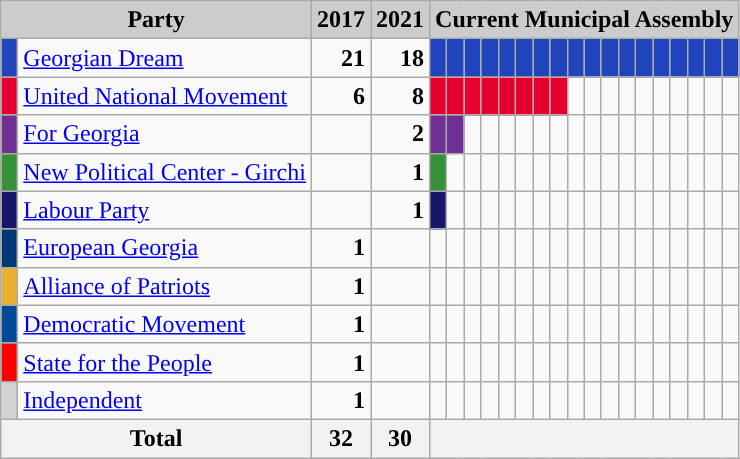<table class="wikitable">
<tr>
<th style="background:#ccc" colspan="2">Party</th>
<th style="background:#ccc">2017</th>
<th style="background:#ccc">2021</th>
<th style="background:#ccc" colspan="45">Current Municipal Assembly</th>
</tr>
<tr>
<td style="background-color: #2044bc"> </td>
<td><a href='#'>Georgian Dream</a></td>
<td style="text-align: right"><strong>21</strong></td>
<td style="text-align: right"><strong>18</strong></td>
<td style="background-color: #2044bc"></td>
<td style="background-color: #2044bc"> </td>
<td style="background-color: #2044bc"> </td>
<td style="background-color: #2044bc"> </td>
<td style="background-color: #2044bc"> </td>
<td style="background-color: #2044bc"> </td>
<td style="background-color: #2044bc"> </td>
<td style="background-color: #2044bc"> </td>
<td style="background-color: #2044bc"> </td>
<td style="background-color: #2044bc"> </td>
<td style="background-color: #2044bc"> </td>
<td style="background-color: #2044bc"> </td>
<td style="background-color: #2044bc"> </td>
<td style="background-color: #2044bc"> </td>
<td style="background-color: #2044bc"> </td>
<td style="background-color: #2044bc"> </td>
<td style="background-color: #2044bc"> </td>
<td style="background-color: #2044bc"> </td>
</tr>
<tr>
<td style="background-color: #e4012e"> </td>
<td><a href='#'>United National Movement</a></td>
<td style="text-align: right"><strong>6</strong></td>
<td style="text-align: right"><strong>8</strong></td>
<td style="background-color: #e4012e"></td>
<td style="background-color: #e4012e"> </td>
<td style="background-color: #e4012e"> </td>
<td style="background-color: #e4012e"> </td>
<td style="background-color: #e4012e"> </td>
<td style="background-color: #e4012e"> </td>
<td style="background-color: #e4012e"> </td>
<td style="background-color: #e4012e"> </td>
<td></td>
<td></td>
<td></td>
<td></td>
<td></td>
<td></td>
<td></td>
<td></td>
<td></td>
<td></td>
</tr>
<tr>
<td style="background-color: #702F92"> </td>
<td><a href='#'>For Georgia</a></td>
<td></td>
<td style="text-align: right"><strong>2</strong></td>
<td style="background-color: #702f92"></td>
<td style="background-color: #702f92"> </td>
<td></td>
<td></td>
<td></td>
<td></td>
<td></td>
<td></td>
<td></td>
<td></td>
<td></td>
<td></td>
<td></td>
<td></td>
<td></td>
<td></td>
<td></td>
<td></td>
</tr>
<tr>
<td style="background-color: #359239"> </td>
<td><a href='#'>New Political Center - Girchi</a></td>
<td></td>
<td style="text-align: right"><strong>1</strong></td>
<td style="background-color: #359239"> </td>
<td></td>
<td></td>
<td></td>
<td></td>
<td></td>
<td></td>
<td></td>
<td></td>
<td></td>
<td></td>
<td></td>
<td></td>
<td></td>
<td></td>
<td></td>
<td></td>
<td></td>
</tr>
<tr>
<td style="background-color: #16166b"> </td>
<td><a href='#'>Labour Party</a></td>
<td></td>
<td style="text-align: right"><strong>1</strong></td>
<td style="background-color: #16166b"> </td>
<td></td>
<td></td>
<td></td>
<td></td>
<td></td>
<td></td>
<td></td>
<td></td>
<td></td>
<td></td>
<td></td>
<td></td>
<td></td>
<td></td>
<td></td>
<td></td>
<td></td>
</tr>
<tr>
<td style="background-color: #003876"> </td>
<td><a href='#'>European Georgia</a></td>
<td style="text-align: right"><strong>1</strong></td>
<td></td>
<td></td>
<td></td>
<td></td>
<td></td>
<td></td>
<td></td>
<td></td>
<td></td>
<td></td>
<td></td>
<td></td>
<td></td>
<td></td>
<td></td>
<td></td>
<td></td>
<td></td>
<td></td>
</tr>
<tr>
<td style="background-color: #e7b031"> </td>
<td><a href='#'>Alliance of Patriots</a></td>
<td style="text-align: right"><strong>1</strong></td>
<td></td>
<td></td>
<td></td>
<td></td>
<td></td>
<td></td>
<td></td>
<td></td>
<td></td>
<td></td>
<td></td>
<td></td>
<td></td>
<td></td>
<td></td>
<td></td>
<td></td>
<td></td>
<td></td>
</tr>
<tr>
<td style="background-color: #004a99"> </td>
<td><a href='#'>Democratic Movement</a></td>
<td style="text-align: right"><strong>1</strong></td>
<td></td>
<td></td>
<td></td>
<td></td>
<td></td>
<td></td>
<td></td>
<td></td>
<td></td>
<td></td>
<td></td>
<td></td>
<td></td>
<td></td>
<td></td>
<td></td>
<td></td>
<td></td>
<td></td>
</tr>
<tr>
<td style="background-color: red"> </td>
<td><a href='#'>State for the People</a></td>
<td style="text-align: right"><strong>1</strong></td>
<td></td>
<td></td>
<td></td>
<td></td>
<td></td>
<td></td>
<td></td>
<td></td>
<td></td>
<td></td>
<td></td>
<td></td>
<td></td>
<td></td>
<td></td>
<td></td>
<td></td>
<td></td>
<td></td>
</tr>
<tr>
<td style="background-color: lightgrey"> </td>
<td><a href='#'>Independent</a></td>
<td style="text-align: right"><strong>1</strong></td>
<td></td>
<td></td>
<td></td>
<td></td>
<td></td>
<td></td>
<td></td>
<td></td>
<td></td>
<td></td>
<td></td>
<td></td>
<td></td>
<td></td>
<td></td>
<td></td>
<td></td>
<td></td>
<td></td>
</tr>
<tr>
<th colspan=2>Total</th>
<th align=right>32</th>
<th align=right>30</th>
<th colspan=45> </th>
</tr>
</table>
